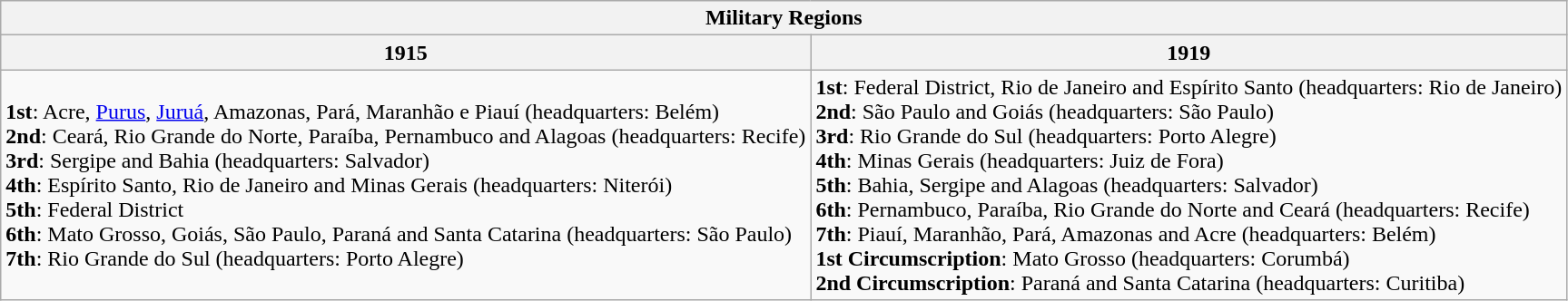<table class="wikitable mw-collapsible mw-collapsed">
<tr>
<th colspan="2">Military Regions</th>
</tr>
<tr>
<th>1915</th>
<th>1919</th>
</tr>
<tr>
<td><strong>1st</strong>: Acre, <a href='#'>Purus</a>, <a href='#'>Juruá</a>, Amazonas, Pará, Maranhão e Piauí (headquarters: Belém)<br><strong>2nd</strong>: Ceará, Rio Grande do Norte, Paraíba, Pernambuco and Alagoas (headquarters: Recife)<br><strong>3rd</strong>: Sergipe and Bahia (headquarters: Salvador)<br><strong>4th</strong>: Espírito Santo, Rio de Janeiro and Minas Gerais (headquarters: Niterói)<br><strong>5th</strong>: Federal District<br><strong>6th</strong>: Mato Grosso, Goiás, São Paulo, Paraná and Santa Catarina (headquarters: São Paulo)<br><strong>7th</strong>: Rio Grande do Sul (headquarters: Porto Alegre)</td>
<td><strong>1st</strong>: Federal District, Rio de Janeiro and Espírito Santo (headquarters: Rio de Janeiro)<br><strong>2nd</strong>: São Paulo and Goiás (headquarters: São Paulo)<br><strong>3rd</strong>: Rio Grande do Sul (headquarters: Porto Alegre)<br><strong>4th</strong>: Minas Gerais (headquarters: Juiz de Fora)<br><strong>5th</strong>: Bahia, Sergipe and Alagoas (headquarters: Salvador)<br><strong>6th</strong>: Pernambuco, Paraíba, Rio Grande do Norte and Ceará (headquarters: Recife)<br><strong>7th</strong>: Piauí, Maranhão, Pará, Amazonas and Acre (headquarters: Belém)<br><strong>1st Circumscription</strong>: Mato Grosso (headquarters: Corumbá)<br><strong>2nd Circumscription</strong>: Paraná and Santa Catarina (headquarters: Curitiba)</td>
</tr>
</table>
